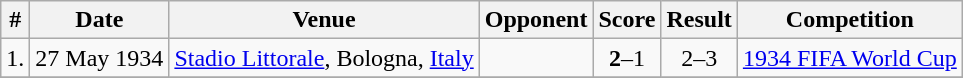<table class="wikitable sortable" style="font-size:100%">
<tr>
<th>#</th>
<th>Date</th>
<th>Venue</th>
<th>Opponent</th>
<th>Score</th>
<th>Result</th>
<th>Competition</th>
</tr>
<tr>
<td align=center>1.</td>
<td>27 May 1934</td>
<td><a href='#'>Stadio Littorale</a>, Bologna, <a href='#'>Italy</a></td>
<td></td>
<td align=center><strong>2</strong>–1</td>
<td align=center>2–3</td>
<td><a href='#'>1934 FIFA World Cup</a></td>
</tr>
<tr>
</tr>
</table>
